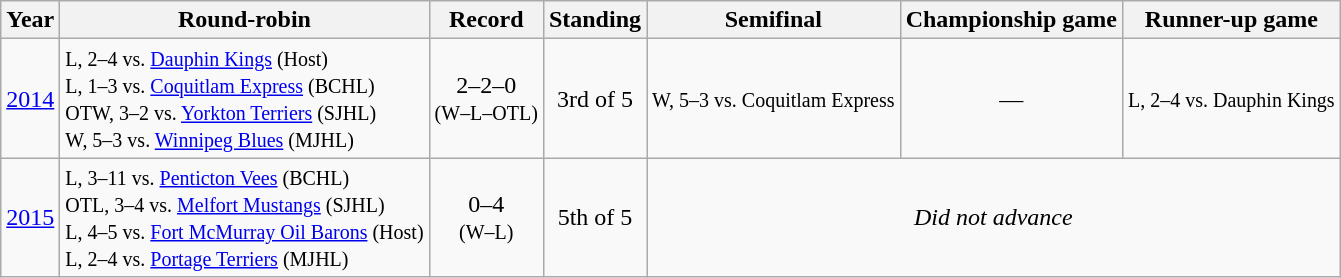<table class="wikitable" style="text-align:center">
<tr>
<th>Year</th>
<th>Round-robin</th>
<th>Record</th>
<th>Standing</th>
<th>Semifinal</th>
<th>Championship game</th>
<th>Runner-up game</th>
</tr>
<tr>
<td><a href='#'>2014</a></td>
<td align=left><small>L, 2–4 vs. <a href='#'>Dauphin Kings</a> (Host)<br>L, 1–3 vs. <a href='#'>Coquitlam Express</a> (BCHL)<br>OTW, 3–2 vs. <a href='#'>Yorkton Terriers</a> (SJHL)<br>W, 5–3 vs. <a href='#'>Winnipeg Blues</a> (MJHL)</small></td>
<td>2–2–0<br><small>(W–L–OTL)</small></td>
<td>3rd of 5</td>
<td><small>W, 5–3 vs. Coquitlam Express</small></td>
<td>—</td>
<td><small>L, 2–4 vs. Dauphin Kings</small></td>
</tr>
<tr>
<td><a href='#'>2015</a></td>
<td align=left><small>L, 3–11 vs. <a href='#'>Penticton Vees</a> (BCHL)<br>OTL, 3–4 vs. <a href='#'>Melfort Mustangs</a> (SJHL)<br>L, 4–5 vs. <a href='#'>Fort McMurray Oil Barons</a> (Host)<br>L, 2–4 vs. <a href='#'>Portage Terriers</a> (MJHL)</small></td>
<td>0–4<br><small>(W–L)</small></td>
<td>5th of 5</td>
<td colspan=3><em>Did not advance</em></td>
</tr>
</table>
